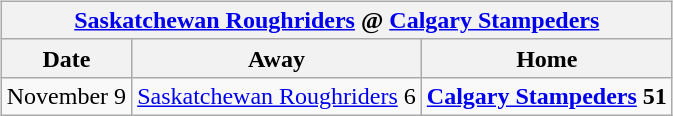<table cellspacing="10">
<tr>
<td valign="top"><br><table class="wikitable">
<tr>
<th colspan="4"><a href='#'>Saskatchewan Roughriders</a> @ <a href='#'>Calgary Stampeders</a></th>
</tr>
<tr>
<th>Date</th>
<th>Away</th>
<th>Home</th>
</tr>
<tr>
<td>November 9</td>
<td><a href='#'>Saskatchewan Roughriders</a> 6</td>
<td><strong><a href='#'>Calgary Stampeders</a> 51</strong></td>
</tr>
</table>
</td>
</tr>
</table>
